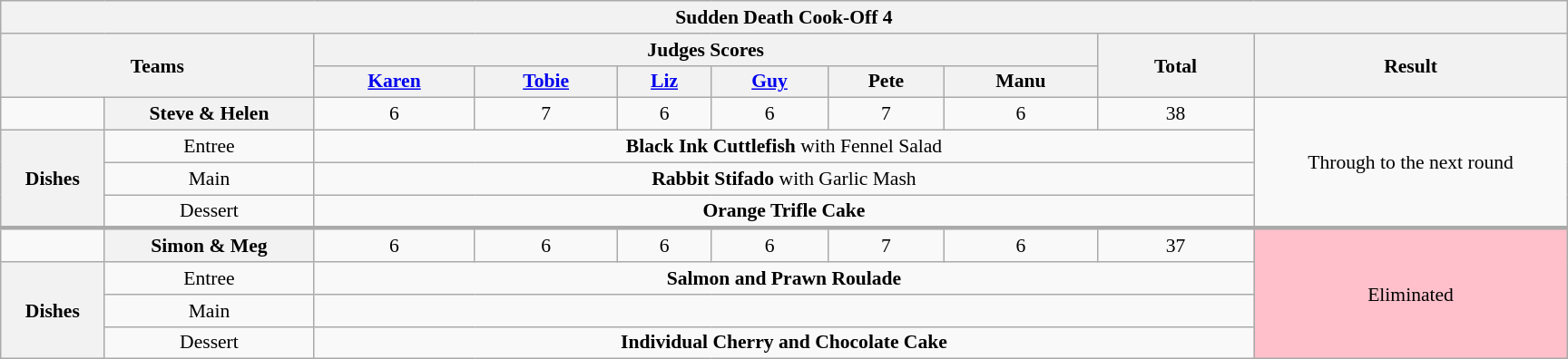<table class="wikitable plainrowheaders" style="text-align:center; font-size:90%; width:80em; margin:auto;">
<tr>
<th colspan="10" >Sudden Death Cook-Off 4</th>
</tr>
<tr>
<th rowspan=2 style="width:20%;" colspan=2>Teams</th>
<th colspan=6 style="width:50%;">Judges Scores</th>
<th rowspan=2 style="width:10%;">Total<br></th>
<th rowspan=2 style="width:20%;">Result</th>
</tr>
<tr>
<th><a href='#'>Karen</a></th>
<th><a href='#'>Tobie</a></th>
<th><a href='#'>Liz</a></th>
<th><a href='#'>Guy</a></th>
<th>Pete</th>
<th>Manu</th>
</tr>
<tr>
<td></td>
<th>Steve & Helen</th>
<td>6</td>
<td>7</td>
<td>6</td>
<td>6</td>
<td>7</td>
<td>6</td>
<td>38</td>
<td rowspan="4">Through to the next round</td>
</tr>
<tr>
<th rowspan=3>Dishes</th>
<td>Entree</td>
<td colspan="7"><strong>Black Ink Cuttlefish</strong> with Fennel Salad</td>
</tr>
<tr>
<td>Main</td>
<td colspan="7"><strong>Rabbit Stifado</strong> with Garlic Mash</td>
</tr>
<tr>
<td>Dessert</td>
<td colspan="7"><strong>Orange Trifle Cake</strong></td>
</tr>
<tr style="border-top:3px solid #aaa;">
<td></td>
<th>Simon & Meg</th>
<td>6</td>
<td>6</td>
<td>6</td>
<td>6</td>
<td>7</td>
<td>6</td>
<td>37</td>
<td rowspan="4" bgcolor=pink>Eliminated</td>
</tr>
<tr>
<th rowspan=3>Dishes</th>
<td>Entree</td>
<td colspan="7"><strong>Salmon and Prawn Roulade</strong></td>
</tr>
<tr>
<td>Main</td>
<td colspan="7"></td>
</tr>
<tr>
<td>Dessert</td>
<td colspan="7"><strong>Individual Cherry and Chocolate Cake</strong></td>
</tr>
</table>
